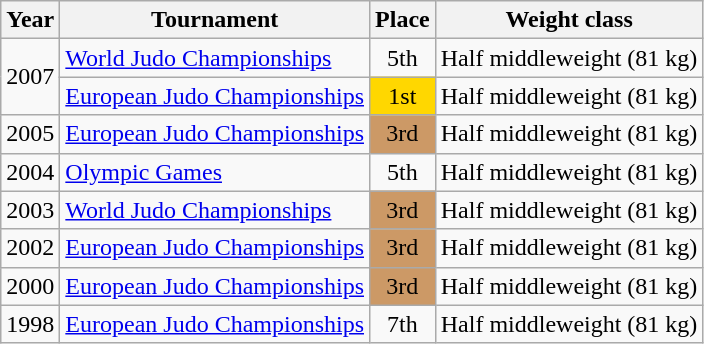<table class=wikitable>
<tr>
<th>Year</th>
<th>Tournament</th>
<th>Place</th>
<th>Weight class</th>
</tr>
<tr>
<td rowspan=2>2007</td>
<td><a href='#'>World Judo Championships</a></td>
<td align="center">5th</td>
<td>Half middleweight (81 kg)</td>
</tr>
<tr>
<td><a href='#'>European Judo Championships</a></td>
<td bgcolor="gold" align="center">1st</td>
<td>Half middleweight (81 kg)</td>
</tr>
<tr>
<td>2005</td>
<td><a href='#'>European Judo Championships</a></td>
<td bgcolor="cc9966" align="center">3rd</td>
<td>Half middleweight (81 kg)</td>
</tr>
<tr>
<td>2004</td>
<td><a href='#'>Olympic Games</a></td>
<td align="center">5th</td>
<td>Half middleweight (81 kg)</td>
</tr>
<tr>
<td>2003</td>
<td><a href='#'>World Judo Championships</a></td>
<td bgcolor="cc9966" align="center">3rd</td>
<td>Half middleweight (81 kg)</td>
</tr>
<tr>
<td>2002</td>
<td><a href='#'>European Judo Championships</a></td>
<td bgcolor="cc9966" align="center">3rd</td>
<td>Half middleweight (81 kg)</td>
</tr>
<tr>
<td>2000</td>
<td><a href='#'>European Judo Championships</a></td>
<td bgcolor="cc9966" align="center">3rd</td>
<td>Half middleweight (81 kg)</td>
</tr>
<tr>
<td>1998</td>
<td><a href='#'>European Judo Championships</a></td>
<td align="center">7th</td>
<td>Half middleweight (81 kg)</td>
</tr>
</table>
